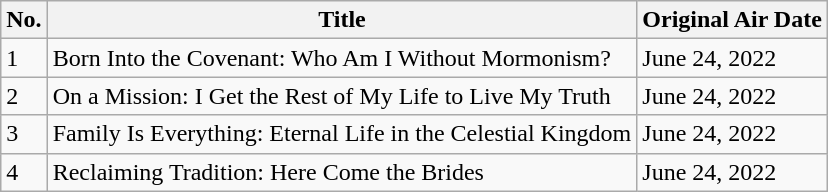<table class="wikitable">
<tr>
<th>No.</th>
<th>Title</th>
<th>Original Air Date</th>
</tr>
<tr>
<td>1</td>
<td>Born Into the Covenant: Who Am I Without Mormonism?</td>
<td>June 24, 2022</td>
</tr>
<tr>
<td>2</td>
<td>On a Mission: I Get the Rest of My Life to Live My Truth</td>
<td>June 24, 2022</td>
</tr>
<tr>
<td>3</td>
<td>Family Is Everything: Eternal Life in the Celestial Kingdom</td>
<td>June 24, 2022</td>
</tr>
<tr>
<td>4</td>
<td>Reclaiming Tradition: Here Come the Brides</td>
<td>June 24, 2022</td>
</tr>
</table>
